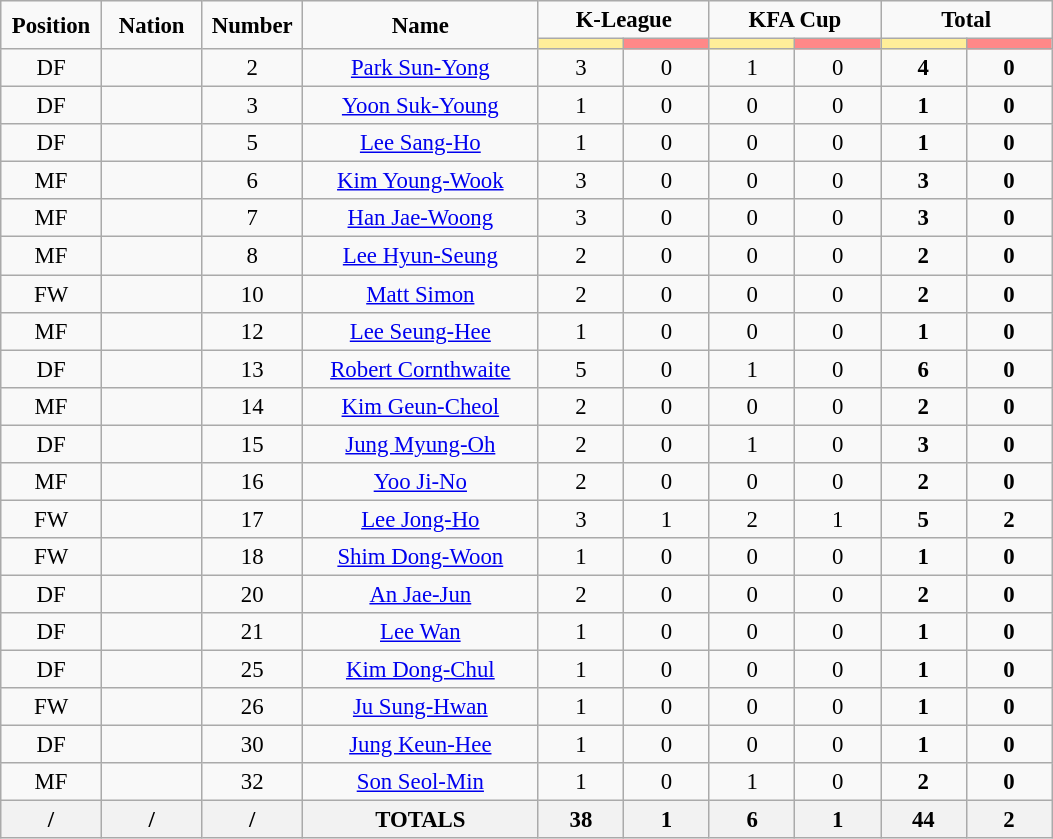<table class="wikitable" style="font-size: 95%; text-align: center;">
<tr>
<td rowspan="2" width="60" align="center"><strong>Position</strong></td>
<td rowspan="2" width="60" align="center"><strong>Nation</strong></td>
<td rowspan="2" width="60" align="center"><strong>Number</strong></td>
<td rowspan="2" width="150" align="center"><strong>Name</strong></td>
<td colspan="2" width="100" align="center"><strong>K-League</strong></td>
<td colspan="2" width="100" align="center"><strong>KFA Cup</strong></td>
<td colspan="2" width="100" align="center"><strong>Total</strong></td>
</tr>
<tr>
<th width="50" style="background: #FFEE99"></th>
<th width="50" style="background: #FF8888"></th>
<th width="50" style="background: #FFEE99"></th>
<th width="50" style="background: #FF8888"></th>
<th width="50" style="background: #FFEE99"></th>
<th width="50" style="background: #FF8888"></th>
</tr>
<tr>
<td>DF</td>
<td></td>
<td>2</td>
<td><a href='#'>Park Sun-Yong</a></td>
<td>3</td>
<td>0</td>
<td>1</td>
<td>0</td>
<td><strong>4</strong></td>
<td><strong>0</strong></td>
</tr>
<tr>
<td>DF</td>
<td></td>
<td>3</td>
<td><a href='#'>Yoon Suk-Young</a></td>
<td>1</td>
<td>0</td>
<td>0</td>
<td>0</td>
<td><strong>1</strong></td>
<td><strong>0</strong></td>
</tr>
<tr>
<td>DF</td>
<td></td>
<td>5</td>
<td><a href='#'>Lee Sang-Ho</a></td>
<td>1</td>
<td>0</td>
<td>0</td>
<td>0</td>
<td><strong>1</strong></td>
<td><strong>0</strong></td>
</tr>
<tr>
<td>MF</td>
<td></td>
<td>6</td>
<td><a href='#'>Kim Young-Wook</a></td>
<td>3</td>
<td>0</td>
<td>0</td>
<td>0</td>
<td><strong>3</strong></td>
<td><strong>0</strong></td>
</tr>
<tr>
<td>MF</td>
<td></td>
<td>7</td>
<td><a href='#'>Han Jae-Woong</a></td>
<td>3</td>
<td>0</td>
<td>0</td>
<td>0</td>
<td><strong>3</strong></td>
<td><strong>0</strong></td>
</tr>
<tr>
<td>MF</td>
<td></td>
<td>8</td>
<td><a href='#'>Lee Hyun-Seung</a></td>
<td>2</td>
<td>0</td>
<td>0</td>
<td>0</td>
<td><strong>2</strong></td>
<td><strong>0</strong></td>
</tr>
<tr>
<td>FW</td>
<td></td>
<td>10</td>
<td><a href='#'>Matt Simon</a></td>
<td>2</td>
<td>0</td>
<td>0</td>
<td>0</td>
<td><strong>2</strong></td>
<td><strong>0</strong></td>
</tr>
<tr>
<td>MF</td>
<td></td>
<td>12</td>
<td><a href='#'>Lee Seung-Hee</a></td>
<td>1</td>
<td>0</td>
<td>0</td>
<td>0</td>
<td><strong>1</strong></td>
<td><strong>0</strong></td>
</tr>
<tr>
<td>DF</td>
<td></td>
<td>13</td>
<td><a href='#'>Robert Cornthwaite</a></td>
<td>5</td>
<td>0</td>
<td>1</td>
<td>0</td>
<td><strong>6</strong></td>
<td><strong>0</strong></td>
</tr>
<tr>
<td>MF</td>
<td></td>
<td>14</td>
<td><a href='#'>Kim Geun-Cheol</a></td>
<td>2</td>
<td>0</td>
<td>0</td>
<td>0</td>
<td><strong>2</strong></td>
<td><strong>0</strong></td>
</tr>
<tr>
<td>DF</td>
<td></td>
<td>15</td>
<td><a href='#'>Jung Myung-Oh</a></td>
<td>2</td>
<td>0</td>
<td>1</td>
<td>0</td>
<td><strong>3</strong></td>
<td><strong>0</strong></td>
</tr>
<tr>
<td>MF</td>
<td></td>
<td>16</td>
<td><a href='#'>Yoo Ji-No</a></td>
<td>2</td>
<td>0</td>
<td>0</td>
<td>0</td>
<td><strong>2</strong></td>
<td><strong>0</strong></td>
</tr>
<tr>
<td>FW</td>
<td></td>
<td>17</td>
<td><a href='#'>Lee Jong-Ho</a></td>
<td>3</td>
<td>1</td>
<td>2</td>
<td>1</td>
<td><strong>5</strong></td>
<td><strong>2</strong></td>
</tr>
<tr>
<td>FW</td>
<td></td>
<td>18</td>
<td><a href='#'>Shim Dong-Woon</a></td>
<td>1</td>
<td>0</td>
<td>0</td>
<td>0</td>
<td><strong>1</strong></td>
<td><strong>0</strong></td>
</tr>
<tr>
<td>DF</td>
<td></td>
<td>20</td>
<td><a href='#'>An Jae-Jun</a></td>
<td>2</td>
<td>0</td>
<td>0</td>
<td>0</td>
<td><strong>2</strong></td>
<td><strong>0</strong></td>
</tr>
<tr>
<td>DF</td>
<td></td>
<td>21</td>
<td><a href='#'>Lee Wan</a></td>
<td>1</td>
<td>0</td>
<td>0</td>
<td>0</td>
<td><strong>1</strong></td>
<td><strong>0</strong></td>
</tr>
<tr>
<td>DF</td>
<td></td>
<td>25</td>
<td><a href='#'>Kim Dong-Chul</a></td>
<td>1</td>
<td>0</td>
<td>0</td>
<td>0</td>
<td><strong>1</strong></td>
<td><strong>0</strong></td>
</tr>
<tr>
<td>FW</td>
<td></td>
<td>26</td>
<td><a href='#'>Ju Sung-Hwan</a></td>
<td>1</td>
<td>0</td>
<td>0</td>
<td>0</td>
<td><strong>1</strong></td>
<td><strong>0</strong></td>
</tr>
<tr>
<td>DF</td>
<td></td>
<td>30</td>
<td><a href='#'>Jung Keun-Hee</a></td>
<td>1</td>
<td>0</td>
<td>0</td>
<td>0</td>
<td><strong>1</strong></td>
<td><strong>0</strong></td>
</tr>
<tr>
<td>MF</td>
<td></td>
<td>32</td>
<td><a href='#'>Son Seol-Min</a></td>
<td>1</td>
<td>0</td>
<td>1</td>
<td>0</td>
<td><strong>2</strong></td>
<td><strong>0</strong></td>
</tr>
<tr>
<th>/</th>
<th>/</th>
<th>/</th>
<th>TOTALS</th>
<th>38</th>
<th>1</th>
<th>6</th>
<th>1</th>
<th>44</th>
<th>2</th>
</tr>
</table>
